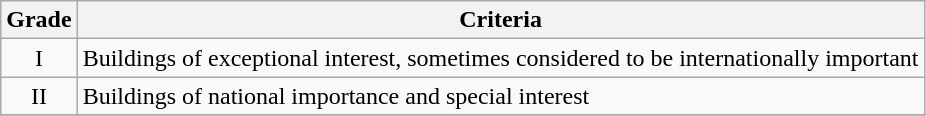<table class="wikitable" border="1">
<tr>
<th>Grade</th>
<th>Criteria</th>
</tr>
<tr>
<td align="center" >I</td>
<td>Buildings of exceptional interest, sometimes considered to be internationally important</td>
</tr>
<tr>
<td align="center" >II</td>
<td>Buildings of national importance and special interest</td>
</tr>
<tr>
</tr>
</table>
